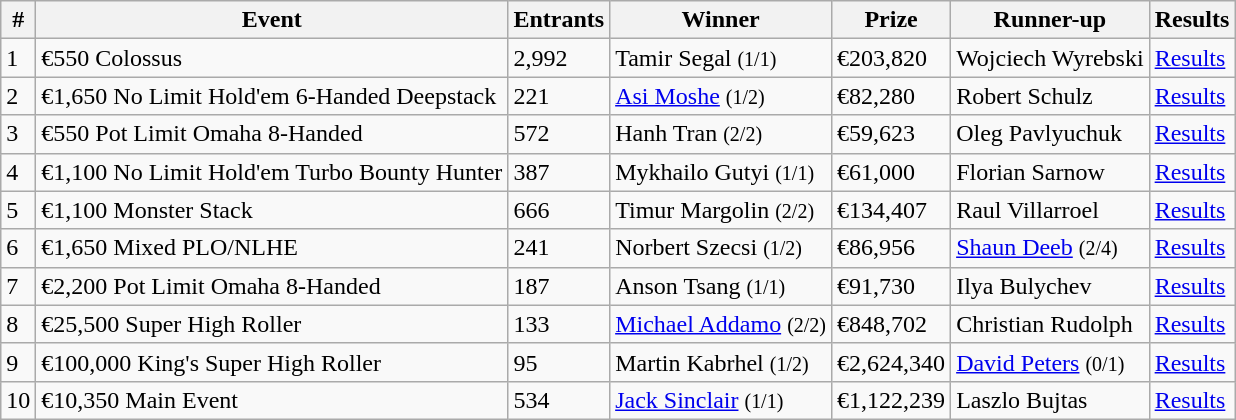<table class="wikitable sortable">
<tr>
<th bgcolor="#FFEBAD">#</th>
<th bgcolor="#FFEBAD">Event</th>
<th bgcolor="#FFEBAD">Entrants</th>
<th bgcolor="#FFEBAD">Winner</th>
<th bgcolor="#FFEBAD">Prize</th>
<th bgcolor="#FFEBAD">Runner-up</th>
<th bgcolor="#FFEBAD">Results</th>
</tr>
<tr>
<td>1</td>
<td>€550 Colossus</td>
<td>2,992</td>
<td> Tamir Segal <small>(1/1)</small></td>
<td>€203,820</td>
<td> Wojciech Wyrebski</td>
<td><a href='#'>Results</a></td>
</tr>
<tr>
<td>2</td>
<td>€1,650 No Limit Hold'em 6-Handed Deepstack</td>
<td>221</td>
<td> <a href='#'>Asi Moshe</a> <small>(1/2)</small></td>
<td>€82,280</td>
<td> Robert Schulz</td>
<td><a href='#'>Results</a></td>
</tr>
<tr>
<td>3</td>
<td>€550 Pot Limit Omaha 8-Handed</td>
<td>572</td>
<td> Hanh Tran <small>(2/2)</small></td>
<td>€59,623</td>
<td> Oleg Pavlyuchuk</td>
<td><a href='#'>Results</a></td>
</tr>
<tr>
<td>4</td>
<td>€1,100 No Limit Hold'em Turbo Bounty Hunter</td>
<td>387</td>
<td> Mykhailo Gutyi <small>(1/1)</small></td>
<td>€61,000</td>
<td> Florian Sarnow</td>
<td><a href='#'>Results</a></td>
</tr>
<tr>
<td>5</td>
<td>€1,100 Monster Stack</td>
<td>666</td>
<td> Timur Margolin <small>(2/2)</small></td>
<td>€134,407</td>
<td> Raul Villarroel</td>
<td><a href='#'>Results</a></td>
</tr>
<tr>
<td>6</td>
<td>€1,650 Mixed PLO/NLHE</td>
<td>241</td>
<td> Norbert Szecsi <small>(1/2)</small></td>
<td>€86,956</td>
<td> <a href='#'>Shaun Deeb</a> <small>(2/4)</small></td>
<td><a href='#'>Results</a></td>
</tr>
<tr>
<td>7</td>
<td>€2,200 Pot Limit Omaha 8-Handed</td>
<td>187</td>
<td> Anson Tsang <small>(1/1)</small></td>
<td>€91,730</td>
<td> Ilya Bulychev</td>
<td><a href='#'>Results</a></td>
</tr>
<tr>
<td>8</td>
<td>€25,500 Super High Roller</td>
<td>133</td>
<td> <a href='#'>Michael Addamo</a> <small>(2/2)</small></td>
<td>€848,702</td>
<td> Christian Rudolph</td>
<td><a href='#'>Results</a></td>
</tr>
<tr>
<td>9</td>
<td>€100,000 King's Super High Roller</td>
<td>95</td>
<td> Martin Kabrhel <small>(1/2)</small></td>
<td>€2,624,340</td>
<td> <a href='#'>David Peters</a> <small>(0/1)</small></td>
<td><a href='#'>Results</a></td>
</tr>
<tr>
<td>10</td>
<td>€10,350 Main Event</td>
<td>534</td>
<td> <a href='#'>Jack Sinclair</a> <small>(1/1)</small></td>
<td>€1,122,239</td>
<td> Laszlo Bujtas</td>
<td><a href='#'>Results</a></td>
</tr>
</table>
